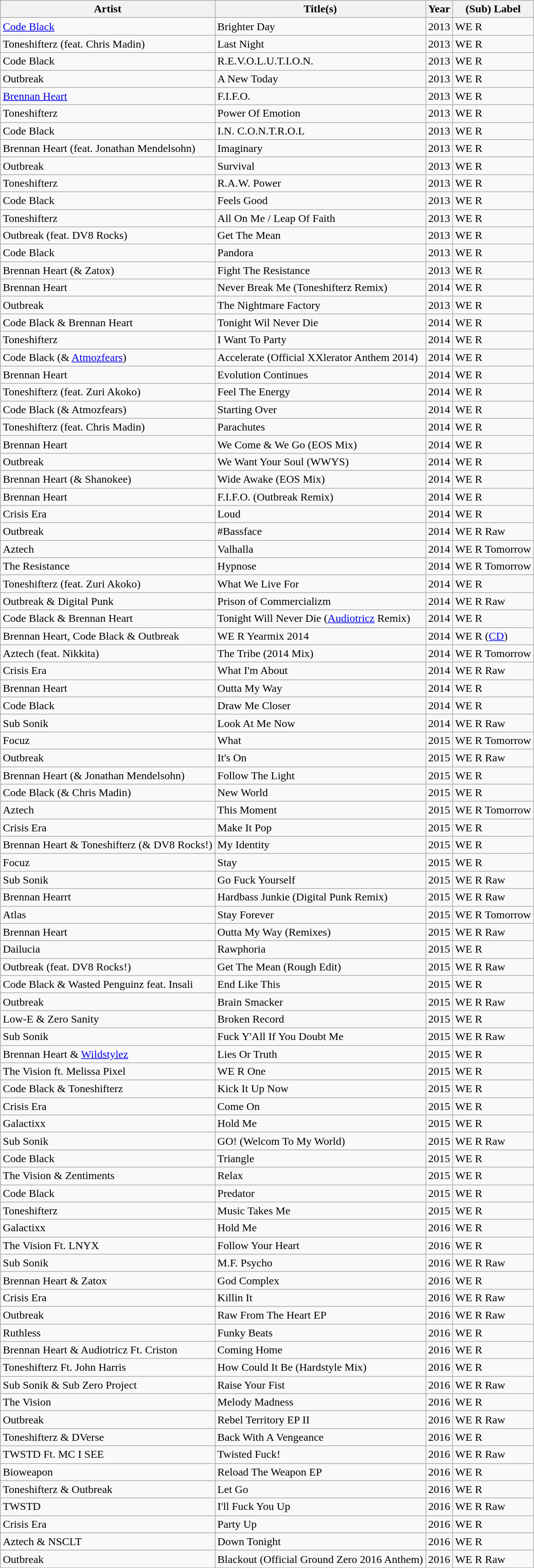<table class="wikitable sortable">
<tr>
<th>Artist</th>
<th>Title(s)</th>
<th>Year</th>
<th>(Sub) Label</th>
</tr>
<tr>
<td><a href='#'>Code Black</a></td>
<td>Brighter Day</td>
<td>2013</td>
<td>WE R</td>
</tr>
<tr>
<td>Toneshifterz (feat. Chris Madin)</td>
<td>Last Night</td>
<td>2013</td>
<td>WE R</td>
</tr>
<tr>
<td>Code Black</td>
<td>R.E.V.O.L.U.T.I.O.N.</td>
<td>2013</td>
<td>WE R</td>
</tr>
<tr>
<td>Outbreak</td>
<td>A New Today</td>
<td>2013</td>
<td>WE R</td>
</tr>
<tr>
<td><a href='#'>Brennan Heart</a></td>
<td>F.I.F.O.</td>
<td>2013</td>
<td>WE R</td>
</tr>
<tr>
<td>Toneshifterz</td>
<td>Power Of Emotion</td>
<td>2013</td>
<td>WE R</td>
</tr>
<tr>
<td>Code Black</td>
<td>I.N. C.O.N.T.R.O.L</td>
<td>2013</td>
<td>WE R</td>
</tr>
<tr>
<td>Brennan Heart (feat. Jonathan Mendelsohn)</td>
<td>Imaginary</td>
<td>2013</td>
<td>WE R</td>
</tr>
<tr>
<td>Outbreak</td>
<td>Survival</td>
<td>2013</td>
<td>WE R</td>
</tr>
<tr>
<td>Toneshifterz</td>
<td>R.A.W. Power</td>
<td>2013</td>
<td>WE R</td>
</tr>
<tr>
<td>Code Black</td>
<td>Feels Good</td>
<td>2013</td>
<td>WE R</td>
</tr>
<tr>
<td>Toneshifterz</td>
<td>All On Me / Leap Of Faith</td>
<td>2013</td>
<td>WE R</td>
</tr>
<tr>
<td>Outbreak (feat. DV8 Rocks)</td>
<td>Get The Mean</td>
<td>2013</td>
<td>WE R</td>
</tr>
<tr>
<td>Code Black</td>
<td>Pandora</td>
<td>2013</td>
<td>WE R</td>
</tr>
<tr>
<td>Brennan Heart (& Zatox)</td>
<td>Fight The Resistance</td>
<td>2013</td>
<td>WE R</td>
</tr>
<tr>
<td>Brennan Heart</td>
<td>Never Break Me (Toneshifterz Remix)</td>
<td>2014</td>
<td>WE R</td>
</tr>
<tr>
<td>Outbreak</td>
<td>The Nightmare Factory</td>
<td>2013</td>
<td>WE R</td>
</tr>
<tr>
<td>Code Black & Brennan Heart</td>
<td>Tonight Wil Never Die</td>
<td>2014</td>
<td>WE R</td>
</tr>
<tr>
<td>Toneshifterz</td>
<td>I Want To Party</td>
<td>2014</td>
<td>WE R</td>
</tr>
<tr>
<td>Code Black (& <a href='#'>Atmozfears</a>)</td>
<td>Accelerate (Official XXlerator Anthem 2014)</td>
<td>2014</td>
<td>WE R</td>
</tr>
<tr>
<td>Brennan Heart</td>
<td>Evolution Continues</td>
<td>2014</td>
<td>WE R</td>
</tr>
<tr>
<td>Toneshifterz (feat. Zuri Akoko)</td>
<td>Feel The Energy</td>
<td>2014</td>
<td>WE R</td>
</tr>
<tr>
<td>Code Black (& Atmozfears)</td>
<td>Starting Over</td>
<td>2014</td>
<td>WE R</td>
</tr>
<tr>
<td>Toneshifterz (feat. Chris Madin)</td>
<td>Parachutes</td>
<td>2014</td>
<td>WE R</td>
</tr>
<tr>
<td>Brennan Heart</td>
<td>We Come & We Go (EOS Mix)</td>
<td>2014</td>
<td>WE R</td>
</tr>
<tr>
<td>Outbreak</td>
<td>We Want Your Soul (WWYS)</td>
<td>2014</td>
<td>WE R</td>
</tr>
<tr>
<td>Brennan Heart (& Shanokee)</td>
<td>Wide Awake (EOS Mix)</td>
<td>2014</td>
<td>WE R</td>
</tr>
<tr>
<td>Brennan Heart</td>
<td>F.I.F.O. (Outbreak Remix)</td>
<td>2014</td>
<td>WE R</td>
</tr>
<tr>
<td>Crisis Era</td>
<td>Loud</td>
<td>2014</td>
<td>WE R</td>
</tr>
<tr>
<td>Outbreak</td>
<td>#Bassface</td>
<td>2014</td>
<td>WE R Raw</td>
</tr>
<tr>
<td>Aztech</td>
<td>Valhalla</td>
<td>2014</td>
<td>WE R Tomorrow</td>
</tr>
<tr>
<td>The Resistance</td>
<td>Hypnose</td>
<td>2014</td>
<td>WE R Tomorrow</td>
</tr>
<tr>
<td>Toneshifterz (feat. Zuri Akoko)</td>
<td>What We Live For</td>
<td>2014</td>
<td>WE R</td>
</tr>
<tr>
<td>Outbreak & Digital Punk</td>
<td>Prison of Commercializm</td>
<td>2014</td>
<td>WE R Raw</td>
</tr>
<tr>
<td>Code Black & Brennan Heart</td>
<td>Tonight Will Never Die (<a href='#'>Audiotricz</a> Remix)</td>
<td>2014</td>
<td>WE R</td>
</tr>
<tr>
<td>Brennan Heart, Code Black & Outbreak</td>
<td>WE R Yearmix 2014</td>
<td>2014</td>
<td>WE R (<a href='#'>CD</a>)</td>
</tr>
<tr>
<td>Aztech (feat. Nikkita)</td>
<td>The Tribe (2014 Mix)</td>
<td>2014</td>
<td>WE R Tomorrow</td>
</tr>
<tr>
<td>Crisis Era</td>
<td>What I'm About</td>
<td>2014</td>
<td>WE R Raw</td>
</tr>
<tr>
<td>Brennan Heart</td>
<td>Outta My Way</td>
<td>2014</td>
<td>WE R</td>
</tr>
<tr>
<td>Code Black</td>
<td>Draw Me Closer</td>
<td>2014</td>
<td>WE R</td>
</tr>
<tr>
<td>Sub Sonik</td>
<td>Look At Me Now</td>
<td>2014</td>
<td>WE R Raw</td>
</tr>
<tr>
<td>Focuz</td>
<td>What</td>
<td>2015</td>
<td>WE R Tomorrow</td>
</tr>
<tr>
<td>Outbreak</td>
<td>It's On</td>
<td>2015</td>
<td>WE R Raw</td>
</tr>
<tr>
<td>Brennan Heart (& Jonathan Mendelsohn)</td>
<td>Follow The Light</td>
<td>2015</td>
<td>WE R</td>
</tr>
<tr>
<td>Code Black (& Chris Madin)</td>
<td>New World</td>
<td>2015</td>
<td>WE R</td>
</tr>
<tr>
<td>Aztech</td>
<td>This Moment</td>
<td>2015</td>
<td>WE R Tomorrow</td>
</tr>
<tr>
<td>Crisis Era</td>
<td>Make It Pop</td>
<td>2015</td>
<td>WE R</td>
</tr>
<tr>
<td>Brennan Heart & Toneshifterz (& DV8 Rocks!)</td>
<td>My Identity</td>
<td>2015</td>
<td>WE R</td>
</tr>
<tr>
<td>Focuz</td>
<td>Stay</td>
<td>2015</td>
<td>WE R</td>
</tr>
<tr>
<td>Sub Sonik</td>
<td>Go Fuck Yourself</td>
<td>2015</td>
<td>WE R Raw</td>
</tr>
<tr>
<td>Brennan Hearrt</td>
<td>Hardbass Junkie (Digital Punk Remix)</td>
<td>2015</td>
<td>WE R Raw</td>
</tr>
<tr>
<td>Atlas</td>
<td>Stay Forever</td>
<td>2015</td>
<td>WE R Tomorrow</td>
</tr>
<tr>
<td>Brennan Heart</td>
<td>Outta My Way (Remixes)</td>
<td>2015</td>
<td>WE R Raw</td>
</tr>
<tr>
<td>Dailucia</td>
<td>Rawphoria</td>
<td>2015</td>
<td>WE R</td>
</tr>
<tr>
<td>Outbreak (feat. DV8 Rocks!)</td>
<td>Get The Mean (Rough Edit)</td>
<td>2015</td>
<td>WE R Raw</td>
</tr>
<tr>
<td>Code Black & Wasted Penguinz feat. Insali</td>
<td>End Like This</td>
<td>2015</td>
<td>WE R</td>
</tr>
<tr>
<td>Outbreak</td>
<td>Brain Smacker</td>
<td>2015</td>
<td>WE R Raw</td>
</tr>
<tr>
<td>Low-E & Zero Sanity</td>
<td>Broken Record</td>
<td>2015</td>
<td>WE R</td>
</tr>
<tr>
<td>Sub Sonik</td>
<td>Fuck Y'All If You Doubt Me</td>
<td>2015</td>
<td>WE R Raw</td>
</tr>
<tr>
<td>Brennan Heart & <a href='#'>Wildstylez</a></td>
<td>Lies Or Truth</td>
<td>2015</td>
<td>WE R</td>
</tr>
<tr>
<td>The Vision ft. Melissa Pixel</td>
<td>WE R One</td>
<td>2015</td>
<td>WE R</td>
</tr>
<tr>
<td>Code Black & Toneshifterz</td>
<td>Kick It Up Now</td>
<td>2015</td>
<td>WE R</td>
</tr>
<tr>
<td>Crisis Era</td>
<td>Come On</td>
<td>2015</td>
<td>WE R</td>
</tr>
<tr>
<td>Galactixx</td>
<td>Hold Me</td>
<td>2015</td>
<td>WE R</td>
</tr>
<tr>
<td>Sub Sonik</td>
<td>GO! (Welcom To My World)</td>
<td>2015</td>
<td>WE R Raw</td>
</tr>
<tr>
<td>Code Black</td>
<td>Triangle</td>
<td>2015</td>
<td>WE R</td>
</tr>
<tr>
<td>The Vision & Zentiments</td>
<td>Relax</td>
<td>2015</td>
<td>WE R</td>
</tr>
<tr>
<td>Code Black</td>
<td>Predator</td>
<td>2015</td>
<td>WE R</td>
</tr>
<tr>
<td>Toneshifterz</td>
<td>Music Takes Me</td>
<td>2015</td>
<td>WE R</td>
</tr>
<tr>
<td>Galactixx</td>
<td>Hold Me</td>
<td>2016</td>
<td>WE R</td>
</tr>
<tr>
<td>The Vision Ft. LNYX</td>
<td>Follow Your Heart</td>
<td>2016</td>
<td>WE R</td>
</tr>
<tr>
<td>Sub Sonik</td>
<td>M.F. Psycho</td>
<td>2016</td>
<td>WE R Raw</td>
</tr>
<tr>
<td>Brennan Heart & Zatox</td>
<td>God Complex</td>
<td>2016</td>
<td>WE R</td>
</tr>
<tr>
<td>Crisis Era</td>
<td>Killin It</td>
<td>2016</td>
<td>WE R Raw</td>
</tr>
<tr>
<td>Outbreak</td>
<td>Raw From The Heart EP</td>
<td>2016</td>
<td>WE R Raw</td>
</tr>
<tr>
<td>Ruthless</td>
<td>Funky Beats</td>
<td>2016</td>
<td>WE R</td>
</tr>
<tr>
<td>Brennan Heart & Audiotricz Ft. Criston</td>
<td>Coming Home</td>
<td>2016</td>
<td>WE R</td>
</tr>
<tr>
<td>Toneshifterz Ft. John Harris</td>
<td>How Could It Be (Hardstyle Mix)</td>
<td>2016</td>
<td>WE R</td>
</tr>
<tr>
<td>Sub Sonik & Sub Zero Project</td>
<td>Raise Your Fist</td>
<td>2016</td>
<td>WE R Raw</td>
</tr>
<tr>
<td>The Vision</td>
<td>Melody Madness</td>
<td>2016</td>
<td>WE R</td>
</tr>
<tr>
<td>Outbreak</td>
<td>Rebel Territory EP II</td>
<td>2016</td>
<td>WE R Raw</td>
</tr>
<tr>
<td>Toneshifterz & DVerse</td>
<td>Back With A Vengeance</td>
<td>2016</td>
<td>WE R</td>
</tr>
<tr>
<td>TWSTD Ft. MC I SEE</td>
<td>Twisted Fuck!</td>
<td>2016</td>
<td>WE R Raw</td>
</tr>
<tr>
<td>Bioweapon</td>
<td>Reload The Weapon EP</td>
<td>2016</td>
<td>WE R</td>
</tr>
<tr>
<td>Toneshifterz & Outbreak</td>
<td>Let Go</td>
<td>2016</td>
<td>WE R</td>
</tr>
<tr>
<td>TWSTD</td>
<td>I'll Fuck You Up</td>
<td>2016</td>
<td>WE R Raw</td>
</tr>
<tr>
<td>Crisis Era</td>
<td>Party Up</td>
<td>2016</td>
<td>WE R</td>
</tr>
<tr>
<td>Aztech & NSCLT</td>
<td>Down Tonight</td>
<td>2016</td>
<td>WE R</td>
</tr>
<tr>
<td>Outbreak</td>
<td>Blackout (Official Ground Zero 2016 Anthem)</td>
<td>2016</td>
<td>WE R Raw</td>
</tr>
</table>
